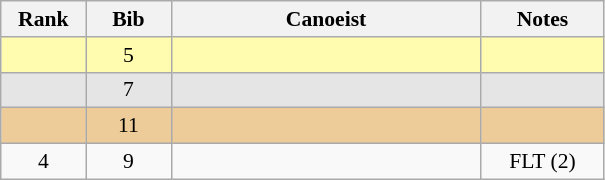<table class="wikitable" style="font-size:90%; text-align:center">
<tr>
<th width="50">Rank</th>
<th width="50">Bib</th>
<th width="200">Canoeist</th>
<th width="75">Notes</th>
</tr>
<tr bgcolor="#FFFCAF">
<td></td>
<td>5</td>
<td align="left"></td>
<td></td>
</tr>
<tr bgcolor="#E5E5E5">
<td></td>
<td>7</td>
<td align="left"></td>
<td></td>
</tr>
<tr bgcolor="#EC9">
<td></td>
<td>11</td>
<td align="left"></td>
<td></td>
</tr>
<tr>
<td>4</td>
<td>9</td>
<td align="left"></td>
<td>FLT (2)</td>
</tr>
</table>
